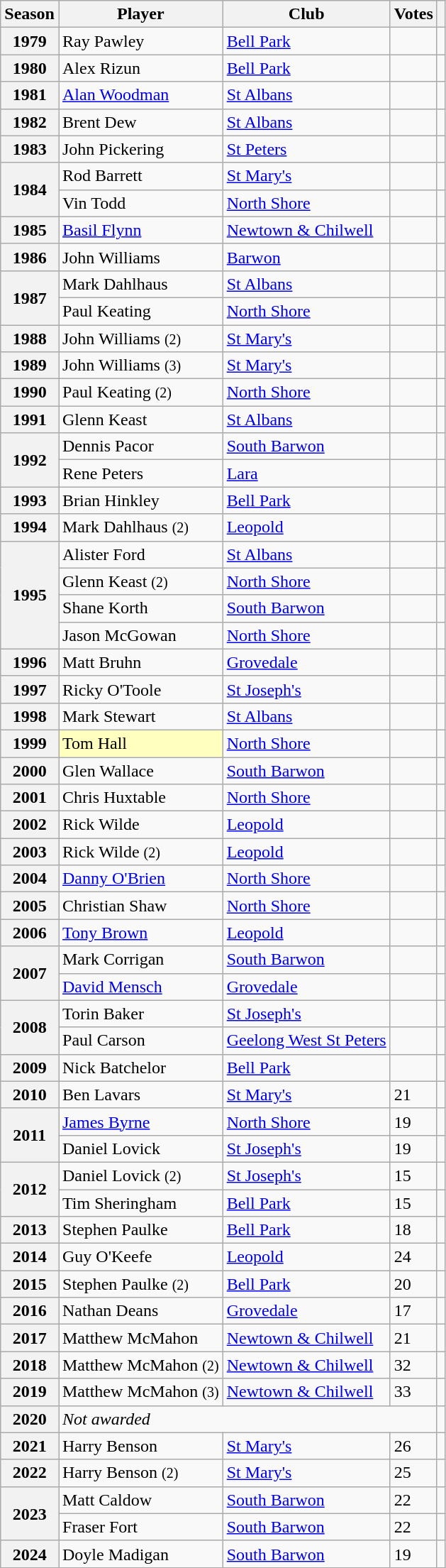<table class="wikitable sortable">
<tr>
<th scope="col">Season</th>
<th scope="col">Player</th>
<th scope="col">Club</th>
<th scope="col">Votes</th>
<th scope="col"></th>
</tr>
<tr>
<th>1979</th>
<td>Ray Pawley</td>
<td><a href='#'>Bell Park</a></td>
<td></td>
<td></td>
</tr>
<tr>
<th>1980</th>
<td>Alex Rizun</td>
<td><a href='#'>Bell Park</a></td>
<td></td>
<td></td>
</tr>
<tr>
<th>1981</th>
<td><a href='#'>Alan Woodman</a></td>
<td><a href='#'>St Albans</a></td>
<td></td>
<td></td>
</tr>
<tr>
<th>1982</th>
<td>Brent Dew</td>
<td><a href='#'>St Albans</a></td>
<td></td>
<td></td>
</tr>
<tr>
<th>1983</th>
<td>John Pickering</td>
<td><a href='#'>St Peters</a></td>
<td></td>
<td></td>
</tr>
<tr>
<th rowspan="2">1984</th>
<td>Rod Barrett</td>
<td><a href='#'>St Mary's</a></td>
<td></td>
<td></td>
</tr>
<tr>
<td>Vin Todd</td>
<td><a href='#'>North Shore</a></td>
<td></td>
<td></td>
</tr>
<tr>
<th>1985</th>
<td><a href='#'>Basil Flynn</a></td>
<td><a href='#'>Newtown & Chilwell</a></td>
<td></td>
<td></td>
</tr>
<tr>
<th>1986</th>
<td>John Williams</td>
<td><a href='#'>Barwon</a></td>
<td></td>
<td></td>
</tr>
<tr>
<th rowspan="2">1987</th>
<td>Mark Dahlhaus</td>
<td><a href='#'>St Albans</a></td>
<td></td>
<td></td>
</tr>
<tr>
<td>Paul Keating</td>
<td><a href='#'>North Shore</a></td>
<td></td>
<td></td>
</tr>
<tr>
<th>1988</th>
<td>John Williams <small>(2)</small></td>
<td><a href='#'>St Mary's</a></td>
<td></td>
<td></td>
</tr>
<tr>
<th>1989</th>
<td>John Williams <small>(3)</small></td>
<td><a href='#'>St Mary's</a></td>
<td></td>
<td></td>
</tr>
<tr>
<th>1990</th>
<td>Paul Keating <small>(2)</small></td>
<td><a href='#'>North Shore</a></td>
<td></td>
<td></td>
</tr>
<tr>
<th>1991</th>
<td>Glenn Keast</td>
<td><a href='#'>St Albans</a></td>
<td></td>
<td></td>
</tr>
<tr>
<th rowspan="2">1992</th>
<td>Dennis Pacor</td>
<td><a href='#'>South Barwon</a></td>
<td></td>
<td></td>
</tr>
<tr>
<td>Rene Peters</td>
<td><a href='#'>Lara</a></td>
<td></td>
<td></td>
</tr>
<tr>
<th>1993</th>
<td>Brian Hinkley</td>
<td><a href='#'>Bell Park</a></td>
<td></td>
<td></td>
</tr>
<tr>
<th>1994</th>
<td>Mark Dahlhaus <small>(2)</small></td>
<td><a href='#'>Leopold</a></td>
<td></td>
<td></td>
</tr>
<tr>
<th rowspan="4">1995</th>
<td>Alister Ford</td>
<td><a href='#'>St Albans</a></td>
<td></td>
<td></td>
</tr>
<tr>
<td>Glenn Keast <small>(2)</small></td>
<td><a href='#'>North Shore</a></td>
<td></td>
<td></td>
</tr>
<tr>
<td>Shane Korth</td>
<td><a href='#'>South Barwon</a></td>
<td></td>
<td></td>
</tr>
<tr>
<td>Jason McGowan</td>
<td><a href='#'>North Shore</a></td>
<td></td>
<td></td>
</tr>
<tr>
<th>1996</th>
<td>Matt Bruhn</td>
<td><a href='#'>Grovedale</a></td>
<td></td>
<td></td>
</tr>
<tr>
<th>1997</th>
<td>Ricky O'Toole</td>
<td><a href='#'>St Joseph's</a></td>
<td></td>
<td></td>
</tr>
<tr>
<th>1998</th>
<td>Mark Stewart</td>
<td><a href='#'>St Albans</a></td>
<td></td>
<td></td>
</tr>
<tr>
<th>1999</th>
<td style="background:#FFFFC0">Tom Hall</td>
<td><a href='#'>North Shore</a></td>
<td></td>
<td></td>
</tr>
<tr>
<th>2000</th>
<td>Glen Wallace</td>
<td><a href='#'>South Barwon</a></td>
<td></td>
<td></td>
</tr>
<tr>
<th>2001</th>
<td>Chris Huxtable</td>
<td><a href='#'>North Shore</a></td>
<td></td>
<td></td>
</tr>
<tr>
<th>2002</th>
<td>Rick Wilde</td>
<td><a href='#'>Leopold</a></td>
<td></td>
<td></td>
</tr>
<tr>
<th>2003</th>
<td>Rick Wilde <small>(2)</small></td>
<td><a href='#'>Leopold</a></td>
<td></td>
<td></td>
</tr>
<tr>
<th>2004</th>
<td><a href='#'>Danny O'Brien</a></td>
<td><a href='#'>North Shore</a></td>
<td></td>
<td></td>
</tr>
<tr>
<th>2005</th>
<td>Christian Shaw</td>
<td><a href='#'>North Shore</a></td>
<td></td>
<td></td>
</tr>
<tr>
<th>2006</th>
<td><a href='#'>Tony Brown</a></td>
<td><a href='#'>Leopold</a></td>
<td></td>
<td></td>
</tr>
<tr>
<th rowspan="2">2007</th>
<td>Mark Corrigan</td>
<td><a href='#'>South Barwon</a></td>
<td></td>
<td></td>
</tr>
<tr>
<td><a href='#'>David Mensch</a></td>
<td><a href='#'>Grovedale</a></td>
<td></td>
<td></td>
</tr>
<tr>
<th rowspan="2">2008</th>
<td>Torin Baker</td>
<td><a href='#'>St Joseph's</a></td>
<td></td>
<td></td>
</tr>
<tr>
<td>Paul Carson</td>
<td><a href='#'>Geelong West St Peters</a></td>
<td></td>
<td></td>
</tr>
<tr>
<th>2009</th>
<td>Nick Batchelor</td>
<td><a href='#'>Bell Park</a></td>
<td></td>
<td></td>
</tr>
<tr>
<th>2010</th>
<td>Ben Lavars</td>
<td><a href='#'>St Mary's</a></td>
<td>21</td>
<td></td>
</tr>
<tr>
<th rowspan="2">2011</th>
<td><a href='#'>James Byrne</a></td>
<td><a href='#'>North Shore</a></td>
<td>19</td>
<td></td>
</tr>
<tr>
<td>Daniel Lovick</td>
<td><a href='#'>St Joseph's</a></td>
<td>19</td>
<td></td>
</tr>
<tr>
<th rowspan="2">2012</th>
<td>Daniel Lovick <small>(2)</small></td>
<td><a href='#'>St Joseph's</a></td>
<td>15</td>
<td></td>
</tr>
<tr>
<td>Tim Sheringham</td>
<td><a href='#'>Bell Park</a></td>
<td>15</td>
<td></td>
</tr>
<tr>
<th>2013</th>
<td>Stephen Paulke</td>
<td><a href='#'>Bell Park</a></td>
<td>18</td>
<td></td>
</tr>
<tr>
<th>2014</th>
<td>Guy O'Keefe</td>
<td><a href='#'>Leopold</a></td>
<td>24</td>
<td></td>
</tr>
<tr>
<th>2015</th>
<td>Stephen Paulke <small>(2)</small></td>
<td><a href='#'>Bell Park</a></td>
<td>20</td>
<td></td>
</tr>
<tr>
<th>2016</th>
<td>Nathan Deans</td>
<td><a href='#'>Grovedale</a></td>
<td>17</td>
<td></td>
</tr>
<tr>
<th>2017</th>
<td>Matthew McMahon</td>
<td><a href='#'>Newtown & Chilwell</a></td>
<td>21</td>
<td></td>
</tr>
<tr>
<th>2018</th>
<td>Matthew McMahon <small>(2)</small></td>
<td><a href='#'>Newtown & Chilwell</a></td>
<td>32</td>
<td></td>
</tr>
<tr>
<th>2019</th>
<td>Matthew McMahon <small>(3)</small></td>
<td><a href='#'>Newtown & Chilwell</a></td>
<td>33</td>
<td></td>
</tr>
<tr>
<th>2020</th>
<td colspan="3"><em>Not awarded</em></td>
<td></td>
</tr>
<tr>
<th>2021</th>
<td>Harry Benson</td>
<td><a href='#'>St Mary's</a></td>
<td>26</td>
<td></td>
</tr>
<tr>
<th>2022</th>
<td>Harry Benson <small>(2)</small></td>
<td><a href='#'>St Mary's</a></td>
<td>25</td>
<td></td>
</tr>
<tr>
<th rowspan="2">2023</th>
<td>Matt Caldow</td>
<td><a href='#'>South Barwon</a></td>
<td>22</td>
<td></td>
</tr>
<tr>
<td>Fraser Fort</td>
<td><a href='#'>South Barwon</a></td>
<td>22</td>
<td></td>
</tr>
<tr>
<th>2024</th>
<td>Doyle Madigan</td>
<td><a href='#'>South Barwon</a></td>
<td>19</td>
<td></td>
</tr>
</table>
